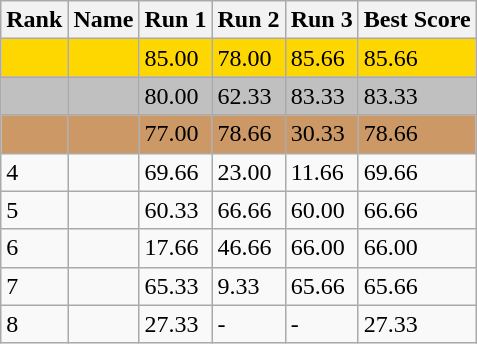<table class="wikitable">
<tr>
<th>Rank</th>
<th>Name</th>
<th>Run 1</th>
<th>Run 2</th>
<th>Run 3</th>
<th>Best Score</th>
</tr>
<tr style="background:gold;">
<td></td>
<td></td>
<td>85.00</td>
<td>78.00</td>
<td>85.66</td>
<td>85.66</td>
</tr>
<tr style="background:silver;">
<td></td>
<td></td>
<td>80.00</td>
<td>62.33</td>
<td>83.33</td>
<td>83.33</td>
</tr>
<tr style="background:#cc9966;">
<td></td>
<td></td>
<td>77.00</td>
<td>78.66</td>
<td>30.33</td>
<td>78.66</td>
</tr>
<tr>
<td>4</td>
<td></td>
<td>69.66</td>
<td>23.00</td>
<td>11.66</td>
<td>69.66</td>
</tr>
<tr>
<td>5</td>
<td></td>
<td>60.33</td>
<td>66.66</td>
<td>60.00</td>
<td>66.66</td>
</tr>
<tr>
<td>6</td>
<td></td>
<td>17.66</td>
<td>46.66</td>
<td>66.00</td>
<td>66.00</td>
</tr>
<tr>
<td>7</td>
<td></td>
<td>65.33</td>
<td>9.33</td>
<td>65.66</td>
<td>65.66</td>
</tr>
<tr>
<td>8</td>
<td></td>
<td>27.33</td>
<td>-</td>
<td>-</td>
<td>27.33</td>
</tr>
</table>
